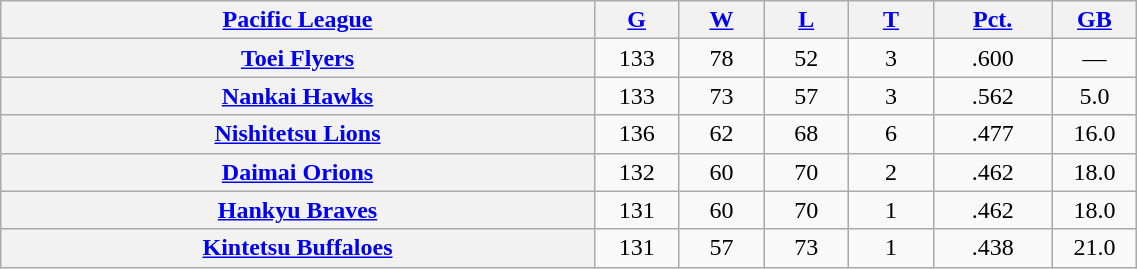<table class="wikitable plainrowheaders" width="60%" style="text-align:center;">
<tr>
<th scope="col" width="35%"><a href='#'>Pacific League</a></th>
<th scope="col" width="5%"><a href='#'>G</a></th>
<th scope="col" width="5%"><a href='#'>W</a></th>
<th scope="col" width="5%"><a href='#'>L</a></th>
<th scope="col" width="5%"><a href='#'>T</a></th>
<th scope="col" width="7%"><a href='#'>Pct.</a></th>
<th scope="col" width="5%"><a href='#'>GB</a></th>
</tr>
<tr>
<th scope="row" style="text-align:center;"><a href='#'>Toei Flyers</a></th>
<td>133</td>
<td>78</td>
<td>52</td>
<td>3</td>
<td>.600</td>
<td>—</td>
</tr>
<tr>
<th scope="row" style="text-align:center;"><a href='#'>Nankai Hawks</a></th>
<td>133</td>
<td>73</td>
<td>57</td>
<td>3</td>
<td>.562</td>
<td>5.0</td>
</tr>
<tr>
<th scope="row" style="text-align:center;"><a href='#'>Nishitetsu Lions</a></th>
<td>136</td>
<td>62</td>
<td>68</td>
<td>6</td>
<td>.477</td>
<td>16.0</td>
</tr>
<tr>
<th scope="row" style="text-align:center;"><a href='#'>Daimai Orions</a></th>
<td>132</td>
<td>60</td>
<td>70</td>
<td>2</td>
<td>.462</td>
<td>18.0</td>
</tr>
<tr>
<th scope="row" style="text-align:center;"><a href='#'>Hankyu Braves</a></th>
<td>131</td>
<td>60</td>
<td>70</td>
<td>1</td>
<td>.462</td>
<td>18.0</td>
</tr>
<tr>
<th scope="row" style="text-align:center;"><a href='#'>Kintetsu Buffaloes</a></th>
<td>131</td>
<td>57</td>
<td>73</td>
<td>1</td>
<td>.438</td>
<td>21.0</td>
</tr>
</table>
